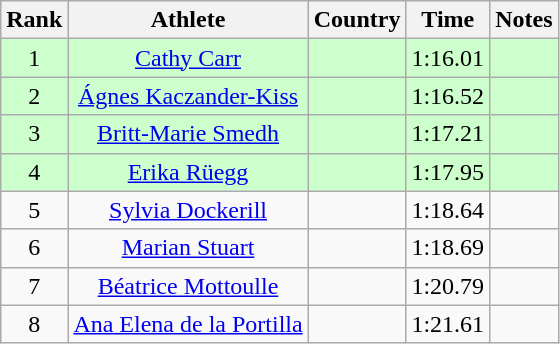<table class="wikitable sortable" style="text-align:center">
<tr>
<th>Rank</th>
<th>Athlete</th>
<th>Country</th>
<th>Time</th>
<th>Notes</th>
</tr>
<tr bgcolor=ccffcc>
<td>1</td>
<td><a href='#'>Cathy Carr</a></td>
<td align=left></td>
<td>1:16.01</td>
<td></td>
</tr>
<tr bgcolor=ccffcc>
<td>2</td>
<td><a href='#'>Ágnes Kaczander-Kiss</a></td>
<td align=left></td>
<td>1:16.52</td>
<td></td>
</tr>
<tr bgcolor=ccffcc>
<td>3</td>
<td><a href='#'>Britt-Marie Smedh</a></td>
<td align=left></td>
<td>1:17.21</td>
<td></td>
</tr>
<tr bgcolor=ccffcc>
<td>4</td>
<td><a href='#'>Erika Rüegg</a></td>
<td align=left></td>
<td>1:17.95</td>
<td></td>
</tr>
<tr>
<td>5</td>
<td><a href='#'>Sylvia Dockerill</a></td>
<td align=left></td>
<td>1:18.64</td>
<td></td>
</tr>
<tr>
<td>6</td>
<td><a href='#'>Marian Stuart</a></td>
<td align=left></td>
<td>1:18.69</td>
<td></td>
</tr>
<tr>
<td>7</td>
<td><a href='#'>Béatrice Mottoulle</a></td>
<td align=left></td>
<td>1:20.79</td>
<td></td>
</tr>
<tr>
<td>8</td>
<td><a href='#'>Ana Elena de la Portilla</a></td>
<td align=left></td>
<td>1:21.61</td>
<td></td>
</tr>
</table>
